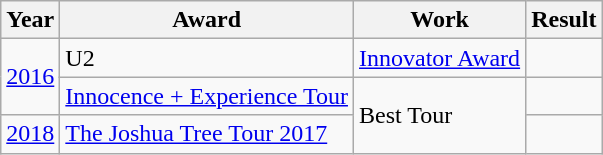<table class="wikitable">
<tr>
<th>Year</th>
<th>Award</th>
<th>Work</th>
<th>Result</th>
</tr>
<tr>
<td rowspan="2"><a href='#'>2016</a></td>
<td>U2</td>
<td><a href='#'>Innovator Award</a></td>
<td></td>
</tr>
<tr>
<td><a href='#'>Innocence + Experience Tour</a></td>
<td rowspan="2">Best Tour</td>
<td></td>
</tr>
<tr>
<td><a href='#'>2018</a></td>
<td><a href='#'>The Joshua Tree Tour 2017</a></td>
<td></td>
</tr>
</table>
